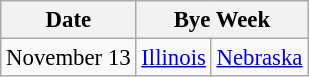<table class="wikitable" style="font-size:95%;">
<tr>
<th>Date</th>
<th colspan="2">Bye Week</th>
</tr>
<tr>
<td>November 13</td>
<td><a href='#'>Illinois</a></td>
<td><a href='#'>Nebraska</a></td>
</tr>
</table>
